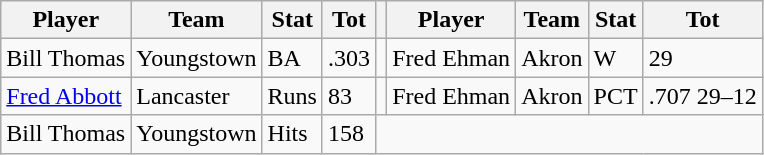<table class="wikitable">
<tr>
<th>Player</th>
<th>Team</th>
<th>Stat</th>
<th>Tot</th>
<th></th>
<th>Player</th>
<th>Team</th>
<th>Stat</th>
<th>Tot</th>
</tr>
<tr>
<td>Bill Thomas</td>
<td>Youngstown</td>
<td>BA</td>
<td>.303</td>
<td></td>
<td>Fred Ehman</td>
<td>Akron</td>
<td>W</td>
<td>29</td>
</tr>
<tr>
<td><a href='#'>Fred Abbott</a></td>
<td>Lancaster</td>
<td>Runs</td>
<td>83</td>
<td></td>
<td>Fred Ehman</td>
<td>Akron</td>
<td>PCT</td>
<td>.707 29–12</td>
</tr>
<tr>
<td>Bill Thomas</td>
<td>Youngstown</td>
<td>Hits</td>
<td>158</td>
</tr>
</table>
